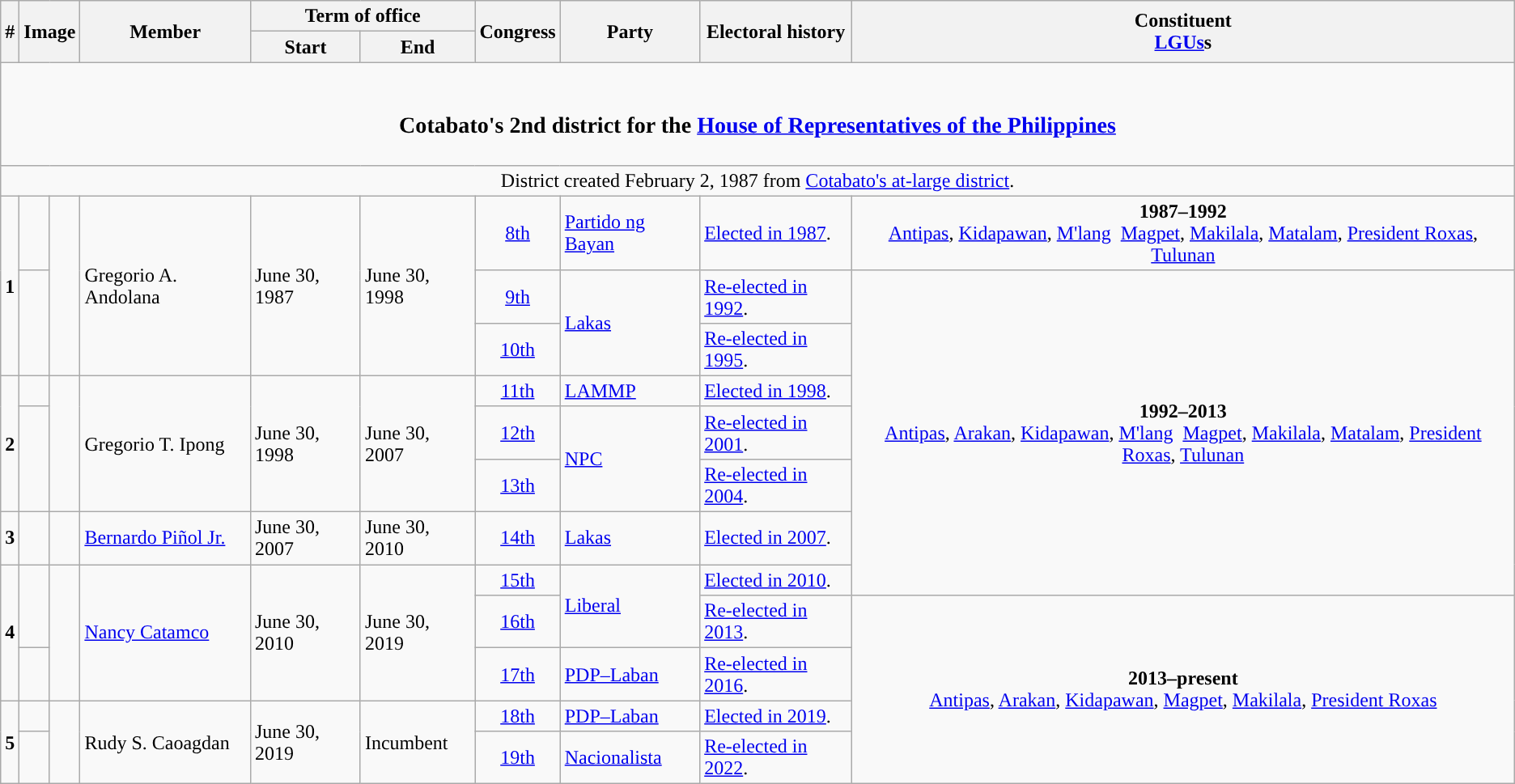<table class=wikitable>
<tr>
<th rowspan="2">#</th>
<th rowspan="2" colspan=2>Image</th>
<th rowspan="2">Member</th>
<th colspan=2>Term of office</th>
<th rowspan="2">Congress</th>
<th rowspan="2">Party</th>
<th rowspan="2">Electoral history</th>
<th rowspan="2">Constituent<br><a href='#'>LGUs</a>s</th>
</tr>
<tr>
<th>Start</th>
<th>End</th>
</tr>
<tr>
<td colspan="10" style="text-align:center;"><br><h3>Cotabato's 2nd district for the <a href='#'>House of Representatives of the Philippines</a></h3></td>
</tr>
<tr>
<td colspan="10" style="text-align:center;">District created February 2, 1987 from <a href='#'>Cotabato's at-large district</a>.</td>
</tr>
<tr>
<td rowspan="3" style="text-align:center;"><strong>1</strong></td>
<td style="color:inherit;background:"></td>
<td rowspan="3"></td>
<td rowspan="3">Gregorio A. Andolana</td>
<td rowspan="3">June 30, 1987</td>
<td rowspan="3">June 30, 1998</td>
<td style="text-align:center;"><a href='#'>8th</a></td>
<td><a href='#'>Partido ng Bayan</a></td>
<td><a href='#'>Elected in 1987</a>.</td>
<td style="text-align:center;"><strong>1987–1992</strong><br><a href='#'>Antipas</a>, <a href='#'>Kidapawan</a>, <a href='#'>M'lang</a>  <a href='#'>Magpet</a>, <a href='#'>Makilala</a>, <a href='#'>Matalam</a>, <a href='#'>President Roxas</a>, <a href='#'>Tulunan</a></td>
</tr>
<tr>
<td rowspan="2" style="color:inherit;background:"></td>
<td style="text-align:center;"><a href='#'>9th</a></td>
<td rowspan="2"><a href='#'>Lakas</a></td>
<td><a href='#'>Re-elected in 1992</a>.</td>
<td rowspan="7" style="text-align:center;"><strong>1992–2013</strong><br><a href='#'>Antipas</a>, <a href='#'>Arakan</a>, <a href='#'>Kidapawan</a>, <a href='#'>M'lang</a>  <a href='#'>Magpet</a>, <a href='#'>Makilala</a>, <a href='#'>Matalam</a>, <a href='#'>President Roxas</a>, <a href='#'>Tulunan</a></td>
</tr>
<tr>
<td style="text-align:center;"><a href='#'>10th</a></td>
<td><a href='#'>Re-elected in 1995</a>.</td>
</tr>
<tr>
<td rowspan="3" style="text-align:center;"><strong>2</strong></td>
<td style="color:inherit;background:"></td>
<td rowspan="3"></td>
<td rowspan="3">Gregorio T. Ipong</td>
<td rowspan="3">June 30, 1998</td>
<td rowspan="3">June 30, 2007</td>
<td style="text-align:center;"><a href='#'>11th</a></td>
<td><a href='#'>LAMMP</a></td>
<td><a href='#'>Elected in 1998</a>.</td>
</tr>
<tr>
<td rowspan="2" style="color:inherit;background:"></td>
<td style="text-align:center;"><a href='#'>12th</a></td>
<td rowspan="2"><a href='#'>NPC</a></td>
<td><a href='#'>Re-elected in 2001</a>.</td>
</tr>
<tr>
<td style="text-align:center;"><a href='#'>13th</a></td>
<td><a href='#'>Re-elected in 2004</a>.</td>
</tr>
<tr>
<td style="text-align:center;"><strong>3</strong></td>
<td style="color:inherit;background:"></td>
<td></td>
<td><a href='#'>Bernardo Piñol Jr.</a></td>
<td>June 30, 2007</td>
<td>June 30, 2010</td>
<td style="text-align:center;"><a href='#'>14th</a></td>
<td><a href='#'>Lakas</a></td>
<td><a href='#'>Elected in 2007</a>.</td>
</tr>
<tr>
<td rowspan="3" style="text-align:center;"><strong>4</strong></td>
<td rowspan="2" style="color:inherit;background:"></td>
<td rowspan="3"></td>
<td rowspan="3"><a href='#'>Nancy Catamco</a></td>
<td rowspan="3">June 30, 2010</td>
<td rowspan="3">June 30, 2019</td>
<td style="text-align:center;"><a href='#'>15th</a></td>
<td rowspan="2"><a href='#'>Liberal</a></td>
<td><a href='#'>Elected in 2010</a>.</td>
</tr>
<tr>
<td style="text-align:center;"><a href='#'>16th</a></td>
<td><a href='#'>Re-elected in 2013</a>.</td>
<td rowspan=99 style="text-align:center;"><strong>2013–present</strong><br><a href='#'>Antipas</a>, <a href='#'>Arakan</a>, <a href='#'>Kidapawan</a>, <a href='#'>Magpet</a>, <a href='#'>Makilala</a>, <a href='#'>President Roxas</a></td>
</tr>
<tr>
<td style="color:inherit;background:"></td>
<td style="text-align:center;"><a href='#'>17th</a></td>
<td><a href='#'>PDP–Laban</a></td>
<td><a href='#'>Re-elected in 2016</a>.</td>
</tr>
<tr>
<td rowspan="2" style="text-align:center;"><strong>5</strong></td>
<td style="color:inherit;background:"></td>
<td rowspan="2"></td>
<td rowspan="2">Rudy S. Caoagdan</td>
<td rowspan="2">June 30, 2019</td>
<td rowspan="2">Incumbent</td>
<td style="text-align:center;"><a href='#'>18th</a></td>
<td><a href='#'>PDP–Laban</a></td>
<td><a href='#'>Elected in 2019</a>.</td>
</tr>
<tr>
<td style="color:inherit;background:"></td>
<td style="text-align:center;"><a href='#'>19th</a></td>
<td><a href='#'>Nacionalista</a></td>
<td><a href='#'>Re-elected in 2022</a>.</td>
</tr>
</table>
